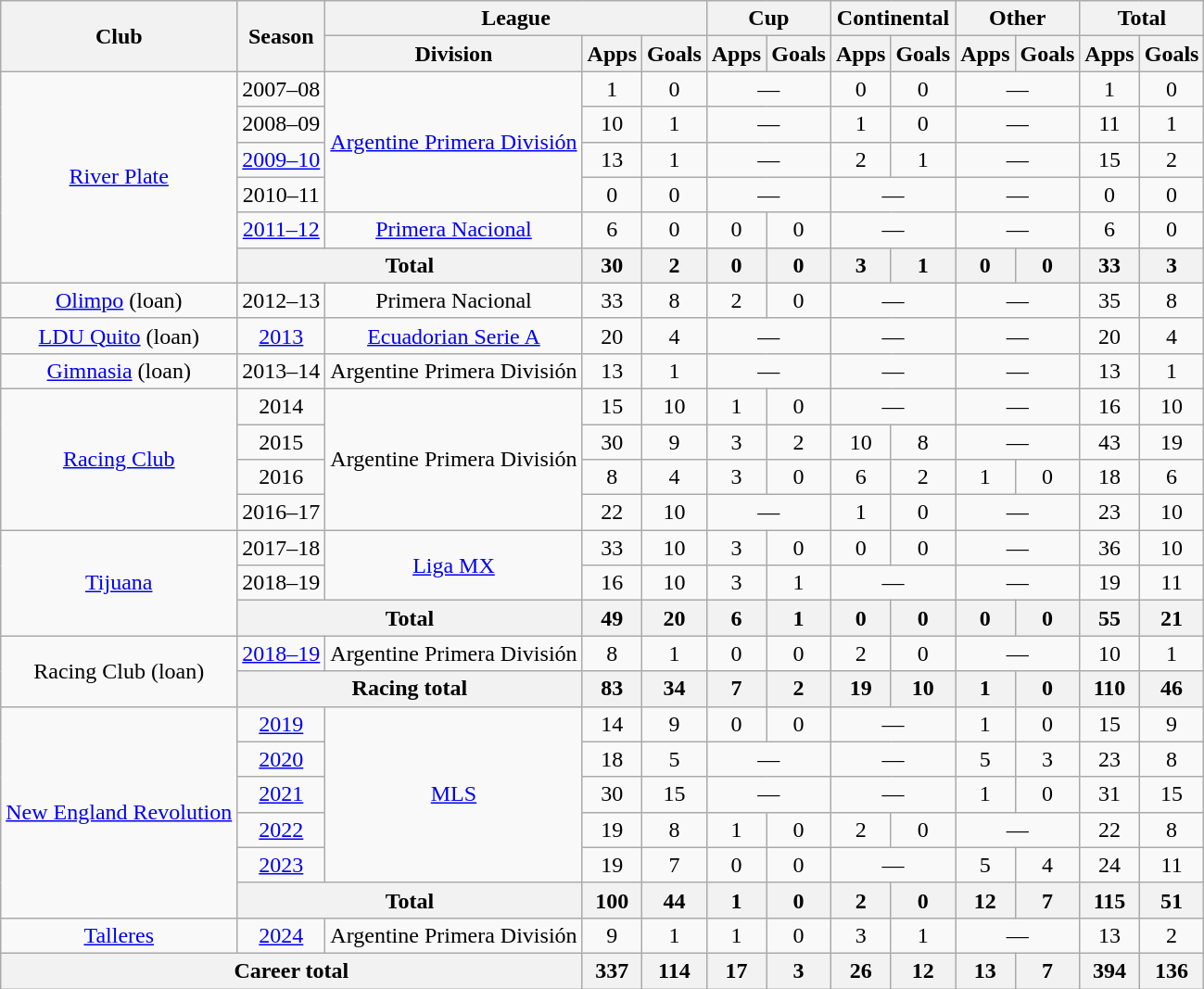<table class="wikitable" style="text-align:center">
<tr>
<th rowspan="2">Club</th>
<th rowspan="2">Season</th>
<th colspan="3">League</th>
<th colspan="2">Cup</th>
<th colspan="2">Continental</th>
<th colspan="2">Other</th>
<th colspan="2">Total</th>
</tr>
<tr>
<th>Division</th>
<th>Apps</th>
<th>Goals</th>
<th>Apps</th>
<th>Goals</th>
<th>Apps</th>
<th>Goals</th>
<th>Apps</th>
<th>Goals</th>
<th>Apps</th>
<th>Goals</th>
</tr>
<tr>
<td rowspan="6"><a href='#'>River Plate</a></td>
<td>2007–08 </td>
<td rowspan="4"><a href='#'>Argentine Primera División</a></td>
<td>1</td>
<td>0</td>
<td colspan="2">—</td>
<td>0</td>
<td>0</td>
<td colspan="2">—</td>
<td>1</td>
<td>0</td>
</tr>
<tr>
<td>2008–09</td>
<td>10</td>
<td>1</td>
<td colspan="2">—</td>
<td>1</td>
<td>0</td>
<td colspan="2">—</td>
<td>11</td>
<td>1</td>
</tr>
<tr>
<td><a href='#'>2009–10</a></td>
<td>13</td>
<td>1</td>
<td colspan="2">—</td>
<td>2</td>
<td>1</td>
<td colspan="2">—</td>
<td>15</td>
<td>2</td>
</tr>
<tr>
<td>2010–11</td>
<td>0</td>
<td>0</td>
<td colspan="2">—</td>
<td colspan="2">—</td>
<td colspan="2">—</td>
<td>0</td>
<td>0</td>
</tr>
<tr>
<td><a href='#'>2011–12</a></td>
<td><a href='#'>Primera Nacional</a></td>
<td>6</td>
<td>0</td>
<td>0</td>
<td>0</td>
<td colspan="2">—</td>
<td colspan="2">—</td>
<td>6</td>
<td>0</td>
</tr>
<tr>
<th colspan="2">Total</th>
<th>30</th>
<th>2</th>
<th>0</th>
<th>0</th>
<th>3</th>
<th>1</th>
<th>0</th>
<th>0</th>
<th>33</th>
<th>3</th>
</tr>
<tr>
<td><a href='#'>Olimpo</a> (loan)</td>
<td>2012–13</td>
<td>Primera Nacional</td>
<td>33</td>
<td>8</td>
<td>2</td>
<td>0</td>
<td colspan="2">—</td>
<td colspan="2">—</td>
<td>35</td>
<td>8</td>
</tr>
<tr>
<td><a href='#'>LDU Quito</a> (loan)</td>
<td><a href='#'>2013</a></td>
<td><a href='#'>Ecuadorian Serie A</a></td>
<td>20</td>
<td>4</td>
<td colspan="2">—</td>
<td colspan="2">—</td>
<td colspan="2">—</td>
<td>20</td>
<td>4</td>
</tr>
<tr>
<td><a href='#'>Gimnasia</a> (loan)</td>
<td>2013–14</td>
<td>Argentine Primera División</td>
<td>13</td>
<td>1</td>
<td colspan="2">—</td>
<td colspan="2">—</td>
<td colspan="2">—</td>
<td>13</td>
<td>1</td>
</tr>
<tr>
<td rowspan="4"><a href='#'>Racing Club</a></td>
<td>2014</td>
<td rowspan="4">Argentine Primera División</td>
<td>15</td>
<td>10</td>
<td>1</td>
<td>0</td>
<td colspan="2">—</td>
<td colspan="2">—</td>
<td>16</td>
<td>10</td>
</tr>
<tr>
<td>2015</td>
<td>30</td>
<td>9</td>
<td>3</td>
<td>2</td>
<td>10</td>
<td>8</td>
<td colspan="2">—</td>
<td>43</td>
<td>19</td>
</tr>
<tr>
<td>2016</td>
<td>8</td>
<td>4</td>
<td>3</td>
<td>0</td>
<td>6</td>
<td>2</td>
<td>1</td>
<td>0</td>
<td>18</td>
<td>6</td>
</tr>
<tr>
<td>2016–17</td>
<td>22</td>
<td>10</td>
<td colspan="2">—</td>
<td>1</td>
<td>0</td>
<td colspan="2">—</td>
<td>23</td>
<td>10</td>
</tr>
<tr>
<td rowspan="3"><a href='#'>Tijuana</a></td>
<td>2017–18</td>
<td rowspan="2"><a href='#'>Liga MX</a></td>
<td>33</td>
<td>10</td>
<td>3</td>
<td>0</td>
<td>0</td>
<td>0</td>
<td colspan="2">—</td>
<td>36</td>
<td>10</td>
</tr>
<tr>
<td>2018–19</td>
<td>16</td>
<td>10</td>
<td>3</td>
<td>1</td>
<td colspan="2">—</td>
<td colspan="2">—</td>
<td>19</td>
<td>11</td>
</tr>
<tr>
<th colspan="2">Total</th>
<th>49</th>
<th>20</th>
<th>6</th>
<th>1</th>
<th>0</th>
<th>0</th>
<th>0</th>
<th>0</th>
<th>55</th>
<th>21</th>
</tr>
<tr>
<td rowspan="2">Racing Club (loan)</td>
<td><a href='#'>2018–19</a></td>
<td>Argentine Primera División</td>
<td>8</td>
<td>1</td>
<td>0</td>
<td>0</td>
<td>2</td>
<td>0</td>
<td colspan="2">—</td>
<td>10</td>
<td>1</td>
</tr>
<tr>
<th colspan="2">Racing total</th>
<th>83</th>
<th>34</th>
<th>7</th>
<th>2</th>
<th>19</th>
<th>10</th>
<th>1</th>
<th>0</th>
<th>110</th>
<th>46</th>
</tr>
<tr>
<td rowspan="6"><a href='#'>New England Revolution</a></td>
<td><a href='#'>2019</a></td>
<td rowspan="5"><a href='#'>MLS</a></td>
<td>14</td>
<td>9</td>
<td>0</td>
<td>0</td>
<td colspan="2">—</td>
<td>1</td>
<td>0</td>
<td>15</td>
<td>9</td>
</tr>
<tr>
<td><a href='#'>2020</a></td>
<td>18</td>
<td>5</td>
<td colspan="2">—</td>
<td colspan="2">—</td>
<td>5</td>
<td>3</td>
<td>23</td>
<td>8</td>
</tr>
<tr>
<td><a href='#'>2021</a></td>
<td>30</td>
<td>15</td>
<td colspan="2">—</td>
<td colspan="2">—</td>
<td>1</td>
<td>0</td>
<td>31</td>
<td>15</td>
</tr>
<tr>
<td><a href='#'>2022</a></td>
<td>19</td>
<td>8</td>
<td>1</td>
<td>0</td>
<td>2</td>
<td>0</td>
<td colspan="2">—</td>
<td>22</td>
<td>8</td>
</tr>
<tr>
<td><a href='#'>2023</a></td>
<td>19</td>
<td>7</td>
<td>0</td>
<td>0</td>
<td colspan="2">—</td>
<td>5</td>
<td>4</td>
<td>24</td>
<td>11</td>
</tr>
<tr>
<th colspan="2">Total</th>
<th>100</th>
<th>44</th>
<th>1</th>
<th>0</th>
<th>2</th>
<th>0</th>
<th>12</th>
<th>7</th>
<th>115</th>
<th>51</th>
</tr>
<tr>
<td><a href='#'>Talleres</a></td>
<td><a href='#'>2024</a></td>
<td>Argentine Primera División</td>
<td>9</td>
<td>1</td>
<td>1</td>
<td>0</td>
<td>3</td>
<td>1</td>
<td colspan="2">—</td>
<td>13</td>
<td>2</td>
</tr>
<tr>
<th colspan="3">Career total</th>
<th>337</th>
<th>114</th>
<th>17</th>
<th>3</th>
<th>26</th>
<th>12</th>
<th>13</th>
<th>7</th>
<th>394</th>
<th>136</th>
</tr>
</table>
